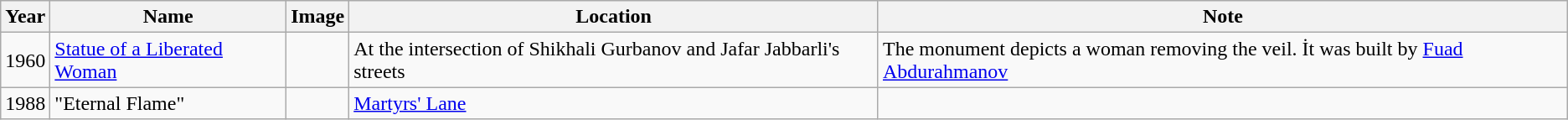<table class="wikitable">
<tr>
<th>Year</th>
<th>Name</th>
<th>Image</th>
<th>Location</th>
<th>Note</th>
</tr>
<tr>
<td>1960</td>
<td><a href='#'>Statue of a Liberated Woman</a></td>
<td></td>
<td>At the intersection of Shikhali Gurbanov and Jafar Jabbarli's streets</td>
<td>The monument depicts a woman removing the veil. İt was built by <a href='#'>Fuad Abdurahmanov</a></td>
</tr>
<tr>
<td>1988</td>
<td>"Eternal Flame" </td>
<td></td>
<td><a href='#'>Martyrs' Lane</a></td>
<td></td>
</tr>
</table>
